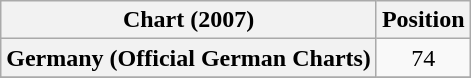<table class="wikitable sortable plainrowheaders" style="text-align:center">
<tr>
<th scope="col">Chart (2007)</th>
<th scope="col">Position</th>
</tr>
<tr>
<th scope="row">Germany (Official German Charts)</th>
<td align="center">74</td>
</tr>
<tr>
</tr>
</table>
